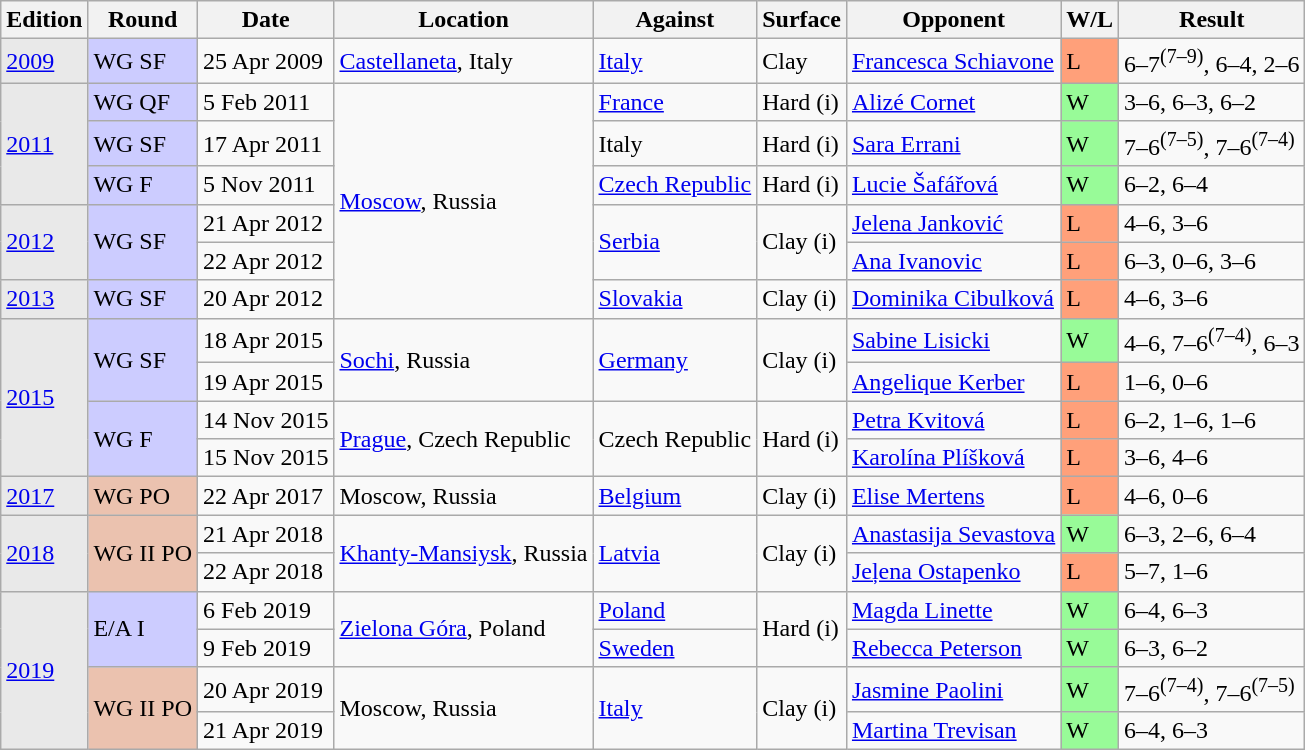<table class=wikitable>
<tr>
<th>Edition</th>
<th>Round</th>
<th>Date</th>
<th>Location</th>
<th>Against</th>
<th>Surface</th>
<th>Opponent</th>
<th>W/L</th>
<th>Result</th>
</tr>
<tr>
<td bgcolor=e9e9e9><a href='#'>2009</a></td>
<td bgcolor=#ccf>WG SF</td>
<td>25 Apr 2009</td>
<td><a href='#'>Castellaneta</a>, Italy</td>
<td> <a href='#'>Italy</a></td>
<td>Clay</td>
<td><a href='#'>Francesca Schiavone</a></td>
<td bgcolor=FFA07A>L</td>
<td>6–7<sup>(7–9)</sup>, 6–4, 2–6</td>
</tr>
<tr>
<td bgcolor=e9e9e9 rowspan=3><a href='#'>2011</a></td>
<td bgcolor=#ccf>WG QF</td>
<td>5 Feb 2011</td>
<td rowspan="6"><a href='#'>Moscow</a>, Russia</td>
<td> <a href='#'>France</a></td>
<td>Hard (i)</td>
<td><a href='#'>Alizé Cornet</a></td>
<td bgcolor=98FB98>W</td>
<td>3–6, 6–3, 6–2</td>
</tr>
<tr>
<td bgcolor=#ccf>WG SF</td>
<td>17 Apr 2011</td>
<td> Italy</td>
<td>Hard (i)</td>
<td><a href='#'>Sara Errani</a></td>
<td bgcolor=98FB98>W</td>
<td>7–6<sup>(7–5)</sup>, 7–6<sup>(7–4)</sup></td>
</tr>
<tr>
<td bgcolor=#ccf>WG F</td>
<td>5 Nov 2011</td>
<td> <a href='#'>Czech Republic</a></td>
<td>Hard (i)</td>
<td><a href='#'>Lucie Šafářová</a></td>
<td bgcolor=98FB98>W</td>
<td>6–2, 6–4</td>
</tr>
<tr>
<td bgcolor=e9e9e9 rowspan=2><a href='#'>2012</a></td>
<td bgcolor=#ccf rowspan=2>WG SF</td>
<td>21 Apr 2012</td>
<td rowspan=2> <a href='#'>Serbia</a></td>
<td rowspan=2>Clay (i)</td>
<td><a href='#'>Jelena Janković</a></td>
<td bgcolor=FFA07A>L</td>
<td>4–6, 3–6</td>
</tr>
<tr>
<td>22 Apr 2012</td>
<td><a href='#'>Ana Ivanovic</a></td>
<td bgcolor=FFA07A>L</td>
<td>6–3, 0–6, 3–6</td>
</tr>
<tr>
<td bgcolor=e9e9e9><a href='#'>2013</a></td>
<td bgcolor=#ccf>WG SF</td>
<td>20 Apr 2012</td>
<td> <a href='#'>Slovakia</a></td>
<td>Clay (i)</td>
<td><a href='#'>Dominika Cibulková</a></td>
<td bgcolor=FFA07A>L</td>
<td>4–6, 3–6</td>
</tr>
<tr>
<td bgcolor=e9e9e9 rowspan=4><a href='#'>2015</a></td>
<td bgcolor=#ccf rowspan=2>WG SF</td>
<td>18 Apr 2015</td>
<td rowspan="2"><a href='#'>Sochi</a>, Russia</td>
<td rowspan=2> <a href='#'>Germany</a></td>
<td rowspan=2>Clay (i)</td>
<td><a href='#'>Sabine Lisicki</a></td>
<td bgcolor=98FB98>W</td>
<td>4–6, 7–6<sup>(7–4)</sup>, 6–3</td>
</tr>
<tr>
<td>19 Apr 2015</td>
<td><a href='#'>Angelique Kerber</a></td>
<td bgcolor=FFA07A>L</td>
<td>1–6, 0–6</td>
</tr>
<tr>
<td bgcolor=#ccf rowspan=2>WG F</td>
<td>14 Nov 2015</td>
<td rowspan="2"><a href='#'>Prague</a>, Czech Republic</td>
<td rowspan=2> Czech Republic</td>
<td rowspan=2>Hard (i)</td>
<td><a href='#'>Petra Kvitová</a></td>
<td bgcolor=FFA07A>L</td>
<td>6–2, 1–6, 1–6</td>
</tr>
<tr>
<td>15 Nov 2015</td>
<td><a href='#'>Karolína Plíšková</a></td>
<td bgcolor=FFA07A>L</td>
<td>3–6, 4–6</td>
</tr>
<tr>
<td bgcolor=e9e9e9><a href='#'>2017</a></td>
<td bgcolor=#ebc2af>WG PO</td>
<td>22 Apr 2017</td>
<td>Moscow, Russia</td>
<td> <a href='#'>Belgium</a></td>
<td>Clay (i)</td>
<td><a href='#'>Elise Mertens</a></td>
<td bgcolor=FFA07A>L</td>
<td>4–6, 0–6</td>
</tr>
<tr>
<td bgcolor=e9e9e9 rowspan=2><a href='#'>2018</a></td>
<td bgcolor=#ebc2af rowspan=2>WG II PO</td>
<td>21 Apr 2018</td>
<td rowspan="2"><a href='#'>Khanty-Mansiysk</a>, Russia</td>
<td rowspan=2> <a href='#'>Latvia</a></td>
<td rowspan=2>Clay (i)</td>
<td><a href='#'>Anastasija Sevastova</a></td>
<td bgcolor=98FB98>W</td>
<td>6–3, 2–6, 6–4</td>
</tr>
<tr>
<td>22 Apr 2018</td>
<td><a href='#'>Jeļena Ostapenko</a></td>
<td bgcolor=FFA07A>L</td>
<td>5–7, 1–6</td>
</tr>
<tr>
<td rowspan="4" style="background:#e9e9e9;"><a href='#'>2019</a></td>
<td bgcolor=#ccf rowspan="2">E/A I</td>
<td>6 Feb 2019</td>
<td rowspan="2"><a href='#'>Zielona Góra</a>, Poland</td>
<td> <a href='#'>Poland</a></td>
<td rowspan="2">Hard (i)</td>
<td><a href='#'>Magda Linette</a></td>
<td bgcolor="98FB98">W</td>
<td>6–4, 6–3</td>
</tr>
<tr>
<td>9 Feb 2019</td>
<td> <a href='#'>Sweden</a></td>
<td><a href='#'>Rebecca Peterson</a></td>
<td bgcolor="98FB98">W</td>
<td>6–3, 6–2</td>
</tr>
<tr>
<td bgcolor=#ebc2af rowspan="2">WG II PO</td>
<td>20 Apr 2019</td>
<td rowspan="2">Moscow, Russia</td>
<td rowspan="2"> <a href='#'>Italy</a></td>
<td rowspan="2">Clay (i)</td>
<td><a href='#'>Jasmine Paolini</a></td>
<td bgcolor="98FB98">W</td>
<td>7–6<sup>(7–4)</sup>, 7–6<sup>(7–5)</sup></td>
</tr>
<tr>
<td>21 Apr 2019</td>
<td><a href='#'>Martina Trevisan</a></td>
<td bgcolor="98FB98">W</td>
<td>6–4, 6–3</td>
</tr>
</table>
